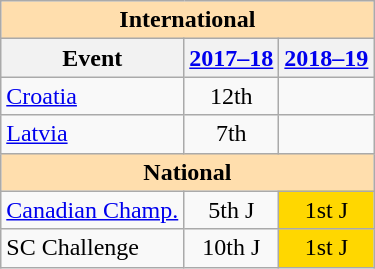<table class="wikitable" style="text-align:center">
<tr>
<th style="background-color: #ffdead; " colspan=3 align=center>International</th>
</tr>
<tr>
<th>Event</th>
<th><a href='#'>2017–18</a></th>
<th><a href='#'>2018–19</a></th>
</tr>
<tr>
<td align=left> <a href='#'>Croatia</a></td>
<td>12th</td>
<td></td>
</tr>
<tr>
<td align=left> <a href='#'>Latvia</a></td>
<td>7th</td>
<td></td>
</tr>
<tr>
<th style="background-color: #ffdead; " colspan=3 align=center>National</th>
</tr>
<tr>
<td align=left><a href='#'>Canadian Champ.</a></td>
<td>5th J</td>
<td bgcolor=gold>1st J</td>
</tr>
<tr>
<td align=left>SC Challenge</td>
<td>10th J</td>
<td bgcolor=gold>1st J</td>
</tr>
</table>
